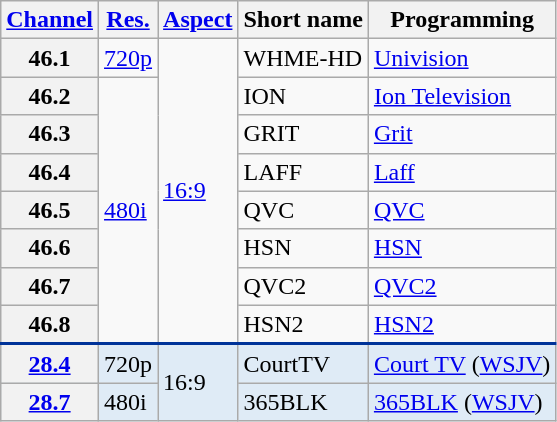<table class="wikitable">
<tr>
<th scope = "col"><a href='#'>Channel</a></th>
<th scope = "col"><a href='#'>Res.</a></th>
<th scope = "col"><a href='#'>Aspect</a></th>
<th scope = "col">Short name</th>
<th scope = "col">Programming</th>
</tr>
<tr>
<th scope = "row">46.1</th>
<td><a href='#'>720p</a></td>
<td rowspan="8"><a href='#'>16:9</a></td>
<td>WHME-HD</td>
<td><a href='#'>Univision</a></td>
</tr>
<tr>
<th scope = "row">46.2</th>
<td rowspan="7"><a href='#'>480i</a></td>
<td>ION</td>
<td><a href='#'>Ion Television</a></td>
</tr>
<tr>
<th scope = "row">46.3</th>
<td>GRIT</td>
<td><a href='#'>Grit</a></td>
</tr>
<tr>
<th scope = "row">46.4</th>
<td>LAFF</td>
<td><a href='#'>Laff</a></td>
</tr>
<tr>
<th scope = "row">46.5</th>
<td>QVC</td>
<td><a href='#'>QVC</a></td>
</tr>
<tr>
<th scope = "row">46.6</th>
<td>HSN</td>
<td><a href='#'>HSN</a></td>
</tr>
<tr>
<th scope = "row">46.7</th>
<td>QVC2</td>
<td><a href='#'>QVC2</a></td>
</tr>
<tr>
<th scope = "row">46.8</th>
<td>HSN2</td>
<td><a href='#'>HSN2</a></td>
</tr>
<tr style="background-color:#DFEBF6; border-top: 2px solid #003399;">
<th scope = "row"><a href='#'>28.4</a></th>
<td>720p</td>
<td rowspan=2>16:9</td>
<td>CourtTV</td>
<td><a href='#'>Court TV</a> (<a href='#'>WSJV</a>)</td>
</tr>
<tr style="background-color:#DFEBF6;">
<th scope = "row"><a href='#'>28.7</a></th>
<td>480i</td>
<td>365BLK</td>
<td><a href='#'>365BLK</a> (<a href='#'>WSJV</a>)</td>
</tr>
</table>
